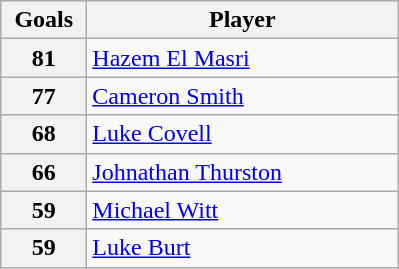<table class="wikitable" style="text-align:left;">
<tr>
<th width=50>Goals</th>
<th width=200>Player</th>
</tr>
<tr>
<th>81</th>
<td> <a href='#'>Hazem El Masri</a></td>
</tr>
<tr>
<th>77</th>
<td> <a href='#'>Cameron Smith</a></td>
</tr>
<tr>
<th>68</th>
<td> <a href='#'>Luke Covell</a></td>
</tr>
<tr>
<th>66</th>
<td> <a href='#'>Johnathan Thurston</a></td>
</tr>
<tr>
<th>59</th>
<td> <a href='#'>Michael Witt</a></td>
</tr>
<tr>
<th>59</th>
<td> <a href='#'>Luke Burt</a></td>
</tr>
</table>
